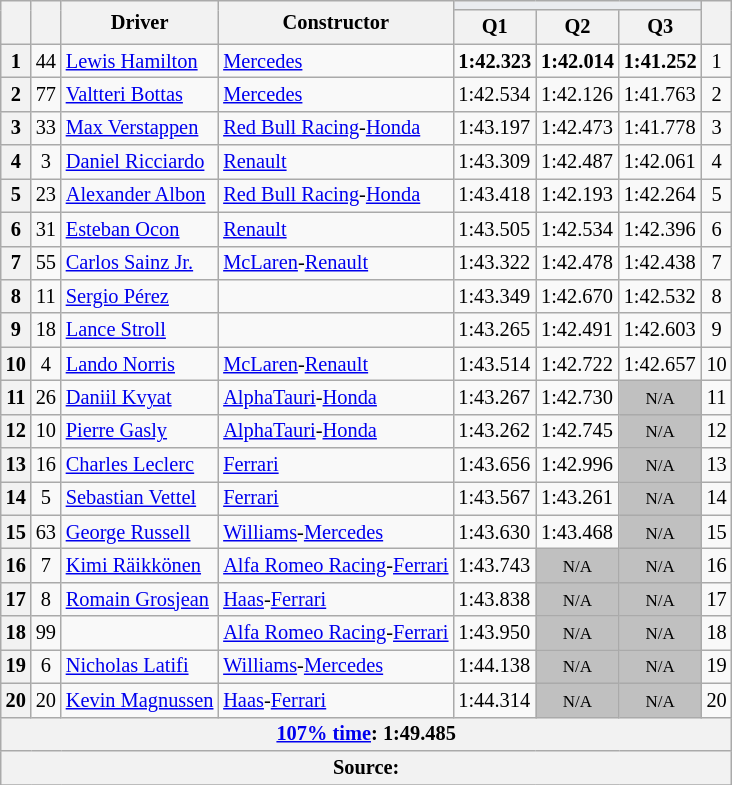<table class="wikitable sortable" style="font-size: 85%;">
<tr>
<th rowspan="2"></th>
<th rowspan="2"></th>
<th rowspan="2">Driver</th>
<th rowspan="2">Constructor</th>
<th colspan="3" style="background:#eaecf0; text-align:center;"></th>
<th rowspan="2"></th>
</tr>
<tr>
<th scope="col">Q1</th>
<th scope="col">Q2</th>
<th scope="col">Q3</th>
</tr>
<tr>
<th scope="row">1</th>
<td align="center">44</td>
<td data-sort-value="ham"> <a href='#'>Lewis Hamilton</a></td>
<td><a href='#'>Mercedes</a></td>
<td><strong>1:42.323</strong></td>
<td><strong>1:42.014</strong></td>
<td><strong>1:41.252</strong></td>
<td align="center">1</td>
</tr>
<tr>
<th scope="row">2</th>
<td align="center">77</td>
<td data-sort-value="bot"> <a href='#'>Valtteri Bottas</a></td>
<td><a href='#'>Mercedes</a></td>
<td>1:42.534</td>
<td>1:42.126</td>
<td>1:41.763</td>
<td align="center">2</td>
</tr>
<tr>
<th scope="row">3</th>
<td align="center">33</td>
<td data-sort-value="ver"> <a href='#'>Max Verstappen</a></td>
<td><a href='#'>Red Bull Racing</a>-<a href='#'>Honda</a></td>
<td>1:43.197</td>
<td>1:42.473</td>
<td>1:41.778</td>
<td align="center">3</td>
</tr>
<tr>
<th scope="row">4</th>
<td align="center">3</td>
<td data-sort-value="ric"> <a href='#'>Daniel Ricciardo</a></td>
<td><a href='#'>Renault</a></td>
<td>1:43.309</td>
<td>1:42.487</td>
<td>1:42.061</td>
<td align="center">4</td>
</tr>
<tr>
<th scope="row">5</th>
<td align="center">23</td>
<td data-sort-value="alb"> <a href='#'>Alexander Albon</a></td>
<td><a href='#'>Red Bull Racing</a>-<a href='#'>Honda</a></td>
<td>1:43.418</td>
<td>1:42.193</td>
<td>1:42.264</td>
<td align="center">5</td>
</tr>
<tr>
<th scope="row">6</th>
<td align="center">31</td>
<td data-sort-value="oco"> <a href='#'>Esteban Ocon</a></td>
<td><a href='#'>Renault</a></td>
<td>1:43.505</td>
<td>1:42.534</td>
<td>1:42.396</td>
<td align="center">6</td>
</tr>
<tr>
<th scope="row">7</th>
<td align="center">55</td>
<td data-sort-value="sai"> <a href='#'>Carlos Sainz Jr.</a></td>
<td><a href='#'>McLaren</a>-<a href='#'>Renault</a></td>
<td>1:43.322</td>
<td>1:42.478</td>
<td>1:42.438</td>
<td align="center">7</td>
</tr>
<tr>
<th scope="row">8</th>
<td align="center">11</td>
<td data-sort-value="per"> <a href='#'>Sergio Pérez</a></td>
<td></td>
<td>1:43.349</td>
<td>1:42.670</td>
<td>1:42.532</td>
<td align="center">8</td>
</tr>
<tr>
<th scope="row">9</th>
<td align="center">18</td>
<td data-sort-value="str"> <a href='#'>Lance Stroll</a></td>
<td></td>
<td>1:43.265</td>
<td>1:42.491</td>
<td>1:42.603</td>
<td align="center">9</td>
</tr>
<tr>
<th scope="row">10</th>
<td align="center">4</td>
<td data-sort-value="nor"> <a href='#'>Lando Norris</a></td>
<td><a href='#'>McLaren</a>-<a href='#'>Renault</a></td>
<td>1:43.514</td>
<td>1:42.722</td>
<td>1:42.657</td>
<td align="center">10</td>
</tr>
<tr>
<th scope="row">11</th>
<td align="center">26</td>
<td data-sort-value="kvy"> <a href='#'>Daniil Kvyat</a></td>
<td><a href='#'>AlphaTauri</a>-<a href='#'>Honda</a></td>
<td>1:43.267</td>
<td>1:42.730</td>
<td style="background: silver" align="center" data-sort-value="11"><small>N/A</small></td>
<td align="center">11</td>
</tr>
<tr>
<th scope="row">12</th>
<td align="center">10</td>
<td data-sort-value="gas"> <a href='#'>Pierre Gasly</a></td>
<td><a href='#'>AlphaTauri</a>-<a href='#'>Honda</a></td>
<td>1:43.262</td>
<td>1:42.745</td>
<td style="background: silver" align="center" data-sort-value="12"><small>N/A</small></td>
<td align="center">12</td>
</tr>
<tr>
<th scope="row">13</th>
<td align="center">16</td>
<td data-sort-value="lec"> <a href='#'>Charles Leclerc</a></td>
<td><a href='#'>Ferrari</a></td>
<td>1:43.656</td>
<td>1:42.996</td>
<td style="background: silver" align="center" data-sort-value="13"><small>N/A</small></td>
<td align="center">13</td>
</tr>
<tr>
<th scope="row">14</th>
<td align="center">5</td>
<td data-sort-value="vet"> <a href='#'>Sebastian Vettel</a></td>
<td><a href='#'>Ferrari</a></td>
<td>1:43.567</td>
<td>1:43.261</td>
<td style="background: silver" align="center" data-sort-value="14"><small>N/A</small></td>
<td align="center">14</td>
</tr>
<tr>
<th scope="row">15</th>
<td align="center">63</td>
<td data-sort-value="rus"> <a href='#'>George Russell</a></td>
<td><a href='#'>Williams</a>-<a href='#'>Mercedes</a></td>
<td>1:43.630</td>
<td>1:43.468</td>
<td style="background: silver" align="center" data-sort-value="15"><small>N/A</small></td>
<td align="center">15</td>
</tr>
<tr>
<th scope="row">16</th>
<td align="center">7</td>
<td data-sort-value="rai"> <a href='#'>Kimi Räikkönen</a></td>
<td><a href='#'>Alfa Romeo Racing</a>-<a href='#'>Ferrari</a></td>
<td>1:43.743</td>
<td style="background: silver" align="center" data-sort-value="16"><small>N/A</small></td>
<td style="background: silver" align="center" data-sort-value="16"><small>N/A</small></td>
<td align="center">16</td>
</tr>
<tr>
<th scope="row">17</th>
<td align="center">8</td>
<td data-sort-value="gro"> <a href='#'>Romain Grosjean</a></td>
<td><a href='#'>Haas</a>-<a href='#'>Ferrari</a></td>
<td>1:43.838</td>
<td style="background: silver" align="center" data-sort-value="17"><small>N/A</small></td>
<td style="background: silver" align="center" data-sort-value="17"><small>N/A</small></td>
<td align="center">17</td>
</tr>
<tr>
<th scope="row">18</th>
<td align="center">99</td>
<td data-sort-value="gio"></td>
<td><a href='#'>Alfa Romeo Racing</a>-<a href='#'>Ferrari</a></td>
<td>1:43.950</td>
<td style="background: silver" align="center" data-sort-value="18"><small>N/A</small></td>
<td style="background: silver" align="center" data-sort-value="18"><small>N/A</small></td>
<td align="center">18</td>
</tr>
<tr>
<th scope="row">19</th>
<td align="center">6</td>
<td data-sort-value="lat"> <a href='#'>Nicholas Latifi</a></td>
<td><a href='#'>Williams</a>-<a href='#'>Mercedes</a></td>
<td>1:44.138</td>
<td style="background: silver" align="center" data-sort-value="19"><small>N/A</small></td>
<td style="background: silver" align="center" data-sort-value="19"><small>N/A</small></td>
<td align="center">19</td>
</tr>
<tr>
<th scope="row">20</th>
<td align="center">20</td>
<td data-sort-value="mag"> <a href='#'>Kevin Magnussen</a></td>
<td><a href='#'>Haas</a>-<a href='#'>Ferrari</a></td>
<td>1:44.314</td>
<td style="background: silver" align="center" data-sort-value="20"><small>N/A</small></td>
<td style="background: silver" align="center" data-sort-value="20"><small>N/A</small></td>
<td align="center">20</td>
</tr>
<tr>
<th colspan="8"><a href='#'>107% time</a>: 1:49.485</th>
</tr>
<tr>
<th colspan="8">Source:</th>
</tr>
<tr>
</tr>
</table>
